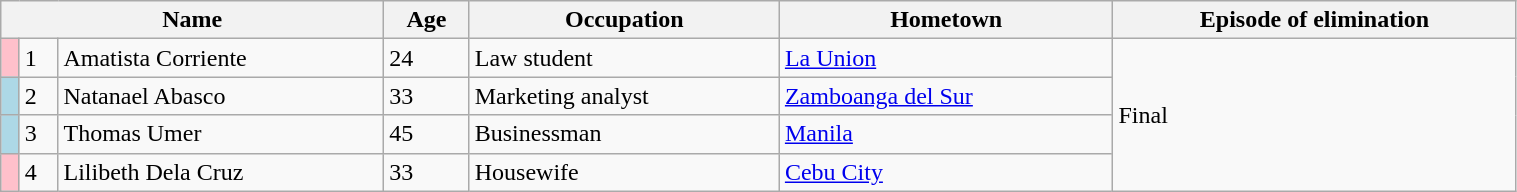<table class="wikitable" style="width:80%;">
<tr>
<th colspan="3">Name</th>
<th>Age</th>
<th>Occupation</th>
<th>Hometown</th>
<th>Episode of elimination</th>
</tr>
<tr>
<td bgcolor=#ffc0cb></td>
<td>1</td>
<td>Amatista Corriente</td>
<td>24</td>
<td>Law student</td>
<td><a href='#'>La Union</a></td>
<td rowspan=4>Final</td>
</tr>
<tr>
<td bgcolor=#add8e6></td>
<td>2</td>
<td>Natanael Abasco</td>
<td>33</td>
<td>Marketing analyst</td>
<td><a href='#'>Zamboanga del Sur</a></td>
</tr>
<tr>
<td bgcolor=#add8e6></td>
<td>3</td>
<td>Thomas Umer</td>
<td>45</td>
<td>Businessman</td>
<td><a href='#'>Manila</a></td>
</tr>
<tr>
<td bgcolor=#ffc0cb></td>
<td>4</td>
<td>Lilibeth Dela Cruz</td>
<td>33</td>
<td>Housewife</td>
<td><a href='#'>Cebu City</a></td>
</tr>
</table>
